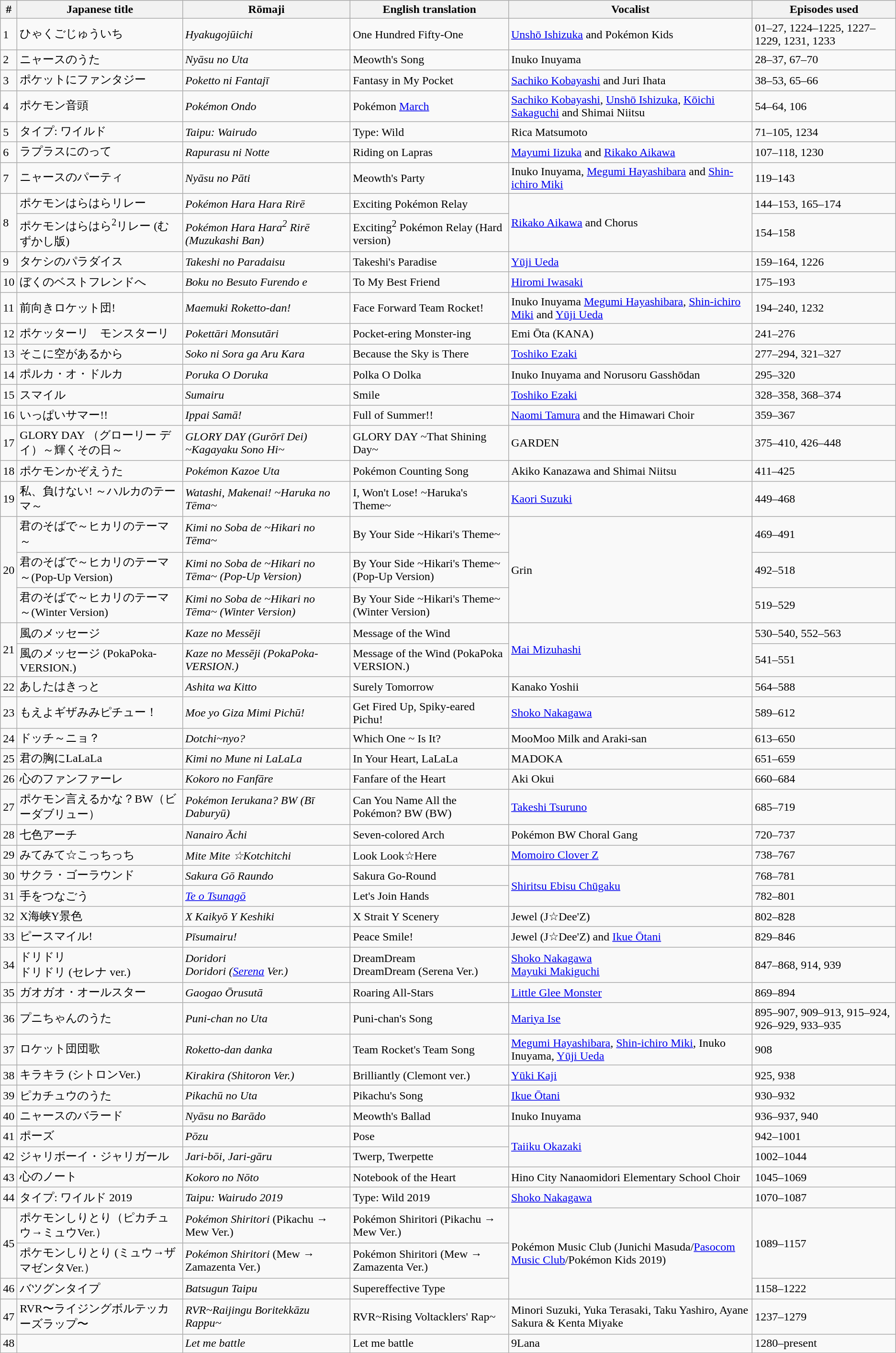<table class="wikitable">
<tr>
<th>#</th>
<th>Japanese title</th>
<th>Rōmaji</th>
<th>English translation</th>
<th>Vocalist</th>
<th>Episodes used</th>
</tr>
<tr>
<td>1</td>
<td>ひゃくごじゅういち</td>
<td><em>Hyakugojūichi</em></td>
<td>One Hundred Fifty-One</td>
<td><a href='#'>Unshō Ishizuka</a> and Pokémon Kids</td>
<td>01–27, 1224–1225, 1227–1229, 1231, 1233</td>
</tr>
<tr>
<td>2</td>
<td>ニャースのうた</td>
<td><em>Nyāsu no Uta</em></td>
<td>Meowth's Song</td>
<td>Inuko Inuyama</td>
<td>28–37, 67–70</td>
</tr>
<tr>
<td>3</td>
<td>ポケットにファンタジー</td>
<td><em>Poketto ni Fantajī</em></td>
<td>Fantasy in My Pocket</td>
<td><a href='#'>Sachiko Kobayashi</a> and Juri Ihata</td>
<td>38–53, 65–66</td>
</tr>
<tr>
<td>4</td>
<td>ポケモン音頭</td>
<td><em>Pokémon Ondo</em></td>
<td>Pokémon <a href='#'>March</a></td>
<td><a href='#'>Sachiko Kobayashi</a>, <a href='#'>Unshō Ishizuka</a>, <a href='#'>Kōichi Sakaguchi</a> and Shimai Niitsu</td>
<td>54–64, 106</td>
</tr>
<tr>
<td>5</td>
<td>タイプ: ワイルド</td>
<td><em>Taipu: Wairudo</em></td>
<td>Type: Wild</td>
<td>Rica Matsumoto</td>
<td>71–105, 1234</td>
</tr>
<tr>
<td>6</td>
<td>ラプラスにのって</td>
<td><em>Rapurasu ni Notte</em></td>
<td>Riding on Lapras</td>
<td><a href='#'>Mayumi Iizuka</a> and <a href='#'>Rikako Aikawa</a></td>
<td>107–118, 1230</td>
</tr>
<tr>
<td>7</td>
<td>ニャースのパーティ</td>
<td><em>Nyāsu no Pāti</em></td>
<td>Meowth's Party</td>
<td>Inuko Inuyama, <a href='#'>Megumi Hayashibara</a> and <a href='#'>Shin-ichiro Miki</a></td>
<td>119–143</td>
</tr>
<tr>
<td rowspan="2">8</td>
<td>ポケモンはらはらリレー</td>
<td><em>Pokémon Hara Hara Rirē</em></td>
<td>Exciting Pokémon Relay</td>
<td rowspan="2"><a href='#'>Rikako Aikawa</a> and Chorus</td>
<td>144–153, 165–174</td>
</tr>
<tr>
<td>ポケモンはらはら<sup>2</sup>リレー (むずかし版)</td>
<td><em>Pokémon Hara Hara<sup>2</sup> Rirē (Muzukashi Ban)</em></td>
<td>Exciting<sup>2</sup> Pokémon Relay (Hard version)</td>
<td>154–158</td>
</tr>
<tr>
<td>9</td>
<td>タケシのパラダイス</td>
<td><em>Takeshi no Paradaisu</em></td>
<td>Takeshi's Paradise</td>
<td><a href='#'>Yūji Ueda</a></td>
<td>159–164, 1226</td>
</tr>
<tr>
<td>10</td>
<td>ぼくのベストフレンドへ</td>
<td><em>Boku no Besuto Furendo e</em></td>
<td>To My Best Friend</td>
<td><a href='#'>Hiromi Iwasaki</a></td>
<td>175–193</td>
</tr>
<tr>
<td>11</td>
<td>前向きロケット団!</td>
<td><em>Maemuki Roketto-dan!</em></td>
<td>Face Forward Team Rocket!</td>
<td>Inuko Inuyama <a href='#'>Megumi Hayashibara</a>, <a href='#'>Shin-ichiro Miki</a> and <a href='#'>Yūji Ueda</a></td>
<td>194–240, 1232</td>
</tr>
<tr>
<td>12</td>
<td>ポケッターリ　モンスターリ</td>
<td><em>Pokettāri Monsutāri</em></td>
<td>Pocket-ering Monster-ing</td>
<td>Emi Ōta (KANA)</td>
<td>241–276</td>
</tr>
<tr>
<td>13</td>
<td>そこに空があるから</td>
<td><em>Soko ni Sora ga Aru Kara</em></td>
<td>Because the Sky is There</td>
<td><a href='#'>Toshiko Ezaki</a></td>
<td>277–294, 321–327</td>
</tr>
<tr>
<td>14</td>
<td>ポルカ・オ・ドルカ</td>
<td><em>Poruka O Doruka</em></td>
<td>Polka O Dolka</td>
<td>Inuko Inuyama and Norusoru Gasshōdan</td>
<td>295–320</td>
</tr>
<tr>
<td>15</td>
<td>スマイル</td>
<td><em>Sumairu</em></td>
<td>Smile</td>
<td><a href='#'>Toshiko Ezaki</a></td>
<td>328–358, 368–374</td>
</tr>
<tr>
<td>16</td>
<td>いっぱいサマー!!</td>
<td><em>Ippai Samā!</em></td>
<td>Full of Summer!!</td>
<td><a href='#'>Naomi Tamura</a> and the Himawari Choir</td>
<td>359–367</td>
</tr>
<tr>
<td>17</td>
<td>GLORY DAY （グローリー デイ）～輝くその日～</td>
<td><em>GLORY DAY (Gurōrī Dei) ~Kagayaku Sono Hi~</em></td>
<td>GLORY DAY ~That Shining Day~</td>
<td>GARDEN</td>
<td>375–410, 426–448</td>
</tr>
<tr>
<td>18</td>
<td>ポケモンかぞえうた</td>
<td><em>Pokémon Kazoe Uta</em></td>
<td>Pokémon Counting Song</td>
<td>Akiko Kanazawa and Shimai Niitsu</td>
<td>411–425</td>
</tr>
<tr>
<td>19</td>
<td>私、負けない!  ～ハルカのテーマ～</td>
<td><em>Watashi, Makenai! ~Haruka no Tēma~</em></td>
<td>I, Won't Lose! ~Haruka's Theme~</td>
<td><a href='#'>Kaori Suzuki</a></td>
<td>449–468</td>
</tr>
<tr>
<td rowspan="3">20</td>
<td>君のそばで～ヒカリのテーマ～</td>
<td><em>Kimi no Soba de ~Hikari no Tēma~</em></td>
<td>By Your Side ~Hikari's Theme~</td>
<td rowspan="3">Grin</td>
<td>469–491</td>
</tr>
<tr>
<td>君のそばで～ヒカリのテーマ～(Pop-Up Version)</td>
<td><em>Kimi no Soba de ~Hikari no Tēma~ (Pop-Up Version)</em></td>
<td>By Your Side ~Hikari's Theme~ (Pop-Up Version)</td>
<td>492–518</td>
</tr>
<tr>
<td>君のそばで～ヒカリのテーマ～(Winter Version)</td>
<td><em>Kimi no Soba de ~Hikari no Tēma~ (Winter Version)</em></td>
<td>By Your Side ~Hikari's Theme~ (Winter Version)</td>
<td>519–529</td>
</tr>
<tr>
<td rowspan="2">21</td>
<td>風のメッセージ</td>
<td><em>Kaze no Messēji</em></td>
<td>Message of the Wind</td>
<td rowspan="2"><a href='#'>Mai Mizuhashi</a></td>
<td>530–540, 552–563</td>
</tr>
<tr>
<td>風のメッセージ (PokaPoka-VERSION.)</td>
<td><em>Kaze no Messēji (PokaPoka-VERSION.)</em></td>
<td>Message of the Wind (PokaPoka VERSION.)</td>
<td>541–551</td>
</tr>
<tr>
<td>22</td>
<td>あしたはきっと</td>
<td><em>Ashita wa Kitto</em></td>
<td>Surely Tomorrow</td>
<td>Kanako Yoshii</td>
<td>564–588</td>
</tr>
<tr>
<td>23</td>
<td>もえよギザみみピチュー！</td>
<td><em>Moe yo Giza Mimi Pichū!</em></td>
<td>Get Fired Up, Spiky-eared Pichu!</td>
<td><a href='#'>Shoko Nakagawa</a></td>
<td>589–612</td>
</tr>
<tr>
<td>24</td>
<td>ドッチ～ニョ？</td>
<td><em>Dotchi~nyo?</em></td>
<td>Which One ~ Is It?</td>
<td>MooMoo Milk and Araki-san</td>
<td>613–650</td>
</tr>
<tr>
<td>25</td>
<td>君の胸にLaLaLa</td>
<td><em>Kimi no Mune ni LaLaLa</em></td>
<td>In Your Heart, LaLaLa</td>
<td>MADOKA</td>
<td>651–659</td>
</tr>
<tr>
<td>26</td>
<td>心のファンファーレ</td>
<td><em>Kokoro no Fanfāre</em></td>
<td>Fanfare of the Heart</td>
<td>Aki Okui</td>
<td>660–684</td>
</tr>
<tr>
<td>27</td>
<td>ポケモン言えるかな？BW（ビーダブリュー）</td>
<td><em>Pokémon Ierukana? BW (Bī Daburyū)</em></td>
<td>Can You Name All the Pokémon? BW (BW)</td>
<td><a href='#'>Takeshi Tsuruno</a></td>
<td>685–719</td>
</tr>
<tr>
<td>28</td>
<td>七色アーチ</td>
<td><em>Nanairo Āchi</em></td>
<td>Seven-colored Arch</td>
<td>Pokémon BW Choral Gang</td>
<td>720–737</td>
</tr>
<tr>
<td>29</td>
<td>みてみて☆こっちっち</td>
<td><em>Mite Mite ☆Kotchitchi</em></td>
<td>Look Look☆Here</td>
<td><a href='#'>Momoiro Clover Z</a></td>
<td>738–767</td>
</tr>
<tr>
<td>30</td>
<td>サクラ・ゴーラウンド</td>
<td><em>Sakura Gō Raundo</em></td>
<td>Sakura Go-Round</td>
<td rowspan="2"><a href='#'>Shiritsu Ebisu Chūgaku</a></td>
<td>768–781</td>
</tr>
<tr>
<td>31</td>
<td>手をつなごう</td>
<td><em><a href='#'>Te o Tsunagō</a></em></td>
<td>Let's Join Hands</td>
<td>782–801</td>
</tr>
<tr>
<td>32</td>
<td>X海峡Y景色</td>
<td><em>X Kaikyō Y Keshiki</em></td>
<td>X Strait Y Scenery</td>
<td>Jewel (J☆Dee'Z)</td>
<td>802–828</td>
</tr>
<tr>
<td>33</td>
<td>ピースマイル!</td>
<td><em>Pīsumairu!</em></td>
<td>Peace Smile!</td>
<td>Jewel (J☆Dee'Z) and <a href='#'>Ikue Ōtani</a></td>
<td>829–846</td>
</tr>
<tr>
<td>34</td>
<td>ドリドリ<br>ドリドリ (セレナ ver.)</td>
<td><em>Doridori</em><br><em>Doridori (<a href='#'>Serena</a> Ver.)</em></td>
<td>DreamDream<br>DreamDream (Serena Ver.)</td>
<td><a href='#'>Shoko Nakagawa</a><br><a href='#'>Mayuki Makiguchi</a></td>
<td>847–868, 914, 939</td>
</tr>
<tr>
<td>35</td>
<td>ガオガオ・オールスター</td>
<td><em>Gaogao Ōrusutā</em></td>
<td>Roaring All-Stars</td>
<td><a href='#'>Little Glee Monster</a></td>
<td>869–894</td>
</tr>
<tr>
<td>36</td>
<td>プニちゃんのうた</td>
<td><em>Puni-chan no Uta</em></td>
<td>Puni-chan's Song</td>
<td><a href='#'>Mariya Ise</a></td>
<td>895–907, 909–913, 915–924, 926–929, 933–935</td>
</tr>
<tr>
<td>37</td>
<td>ロケット団団歌</td>
<td><em>Roketto-dan danka</em></td>
<td>Team Rocket's Team Song</td>
<td><a href='#'>Megumi Hayashibara</a>, <a href='#'>Shin-ichiro Miki</a>, Inuko Inuyama, <a href='#'>Yūji Ueda</a></td>
<td>908</td>
</tr>
<tr>
<td>38</td>
<td>キラキラ (シトロンVer.)</td>
<td><em>Kirakira (Shitoron Ver.)</em></td>
<td>Brilliantly (Clemont ver.)</td>
<td><a href='#'>Yūki Kaji</a></td>
<td>925, 938</td>
</tr>
<tr>
<td>39</td>
<td>ピカチュウのうた</td>
<td><em>Pikachū no Uta</em></td>
<td>Pikachu's Song</td>
<td><a href='#'>Ikue Ōtani</a></td>
<td>930–932</td>
</tr>
<tr>
<td>40</td>
<td>ニャースのバラード</td>
<td><em>Nyāsu no Barādo</em></td>
<td>Meowth's Ballad</td>
<td>Inuko Inuyama</td>
<td>936–937, 940</td>
</tr>
<tr>
<td>41</td>
<td>ポーズ</td>
<td><em>Pōzu</em></td>
<td>Pose</td>
<td rowspan="2"><a href='#'>Taiiku Okazaki</a></td>
<td>942–1001</td>
</tr>
<tr>
<td>42</td>
<td>ジャリボーイ・ジャリガール</td>
<td><em>Jari-bōi, Jari-gāru</em></td>
<td>Twerp, Twerpette</td>
<td>1002–1044</td>
</tr>
<tr>
<td>43</td>
<td>心のノート</td>
<td><em>Kokoro no Nōto</em></td>
<td>Notebook of the Heart</td>
<td>Hino City Nanaomidori Elementary School Choir</td>
<td>1045–1069</td>
</tr>
<tr>
<td>44</td>
<td>タイプ: ワイルド 2019</td>
<td><em>Taipu: Wairudo 2019</em></td>
<td>Type: Wild 2019</td>
<td><a href='#'>Shoko Nakagawa</a></td>
<td>1070–1087</td>
</tr>
<tr>
<td rowspan="2">45</td>
<td>ポケモンしりとり（ピカチュウ→ミュウVer.）</td>
<td><em>Pokémon Shiritori</em> (Pikachu → Mew Ver.)</td>
<td>Pokémon Shiritori (Pikachu → Mew Ver.)</td>
<td rowspan="3">Pokémon Music Club (Junichi Masuda/<a href='#'>Pasocom Music Club</a>/Pokémon Kids 2019)</td>
<td rowspan="2">1089–1157</td>
</tr>
<tr>
<td>ポケモンしりとり (ミュウ→ザマゼンタVer.）</td>
<td><em>Pokémon Shiritori</em> (Mew → Zamazenta Ver.)</td>
<td>Pokémon Shiritori (Mew → Zamazenta Ver.)</td>
</tr>
<tr>
<td>46</td>
<td>バツグンタイプ</td>
<td><em>Batsugun Taipu</em></td>
<td>Supereffective Type</td>
<td>1158–1222</td>
</tr>
<tr>
<td>47</td>
<td>RVR〜ライジングボルテッカーズラップ〜</td>
<td><em>RVR~Raijingu Boritekkāzu Rappu~</em></td>
<td>RVR~Rising Voltacklers' Rap~</td>
<td>Minori Suzuki, Yuka Terasaki, Taku Yashiro, Ayane Sakura & Kenta Miyake</td>
<td>1237–1279</td>
</tr>
<tr>
<td>48</td>
<td></td>
<td><em>Let me battle</em></td>
<td>Let me battle</td>
<td>9Lana</td>
<td>1280–present</td>
</tr>
</table>
